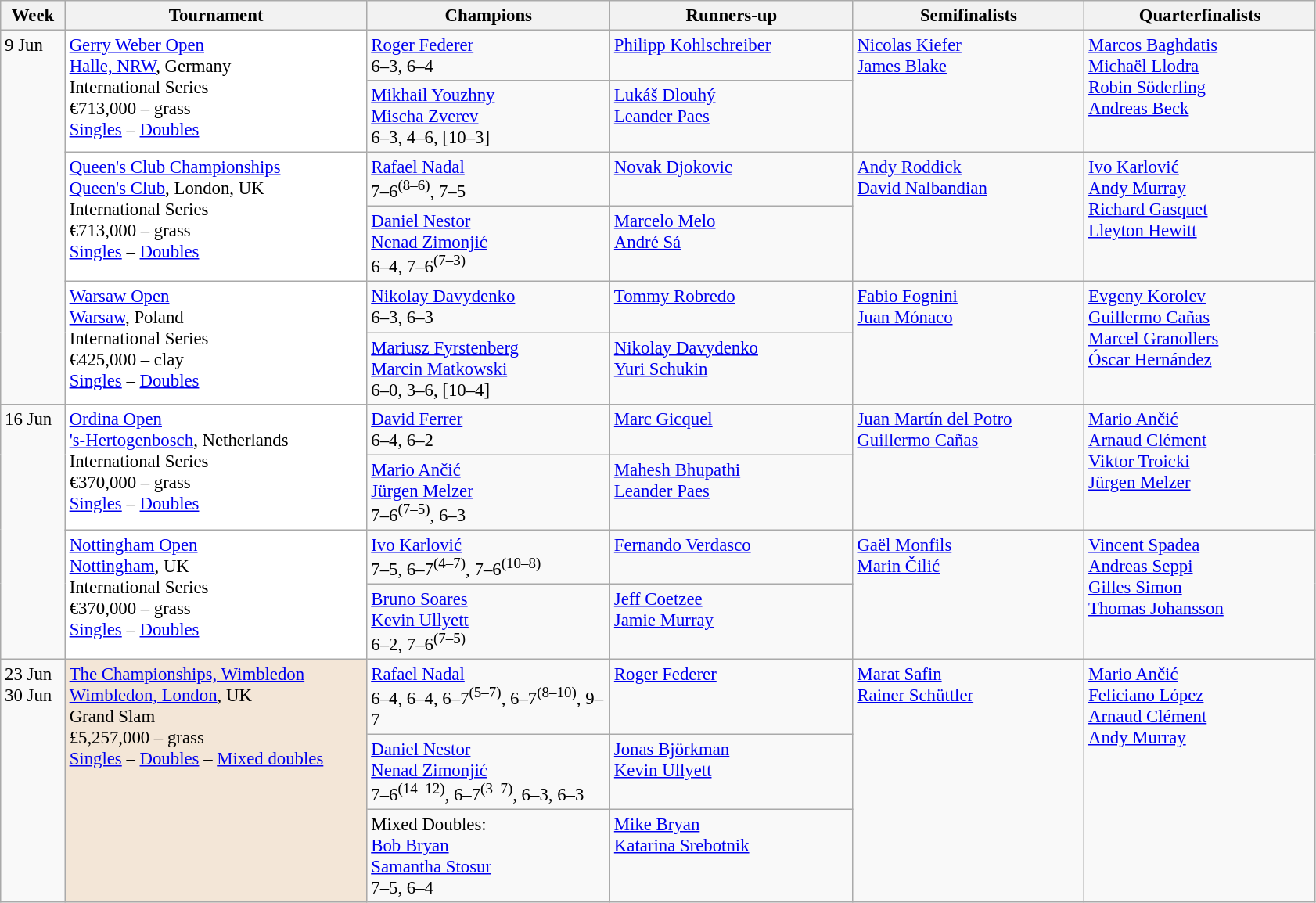<table class=wikitable style=font-size:95%>
<tr>
<th style="width:48px;">Week</th>
<th style="width:250px;">Tournament</th>
<th style="width:200px;">Champions</th>
<th style="width:200px;">Runners-up</th>
<th style="width:190px;">Semifinalists</th>
<th style="width:190px;">Quarterfinalists</th>
</tr>
<tr valign=top>
<td rowspan=6>9 Jun</td>
<td style="background:#FFF;" rowspan=2><a href='#'>Gerry Weber Open</a><br> <a href='#'>Halle, NRW</a>, Germany<br>International Series<br>€713,000 – grass <br><a href='#'>Singles</a> – <a href='#'>Doubles</a></td>
<td> <a href='#'>Roger Federer</a> <br>6–3, 6–4</td>
<td> <a href='#'>Philipp Kohlschreiber</a></td>
<td rowspan=2> <a href='#'>Nicolas Kiefer</a><br> <a href='#'>James Blake</a></td>
<td rowspan=2> <a href='#'>Marcos Baghdatis</a><br>  <a href='#'>Michaël Llodra</a> <br>   <a href='#'>Robin Söderling</a><br> <a href='#'>Andreas Beck</a></td>
</tr>
<tr valign=top>
<td> <a href='#'>Mikhail Youzhny</a> <br>  <a href='#'>Mischa Zverev</a><br>6–3, 4–6, [10–3]</td>
<td> <a href='#'>Lukáš Dlouhý</a> <br>  <a href='#'>Leander Paes</a></td>
</tr>
<tr valign=top>
<td style="background:#FFF;" rowspan=2><a href='#'>Queen's Club Championships</a><br>  <a href='#'>Queen's Club</a>, London, UK<br>International Series<br>€713,000 – grass <br><a href='#'>Singles</a> – <a href='#'>Doubles</a></td>
<td> <a href='#'>Rafael Nadal</a><br>7–6<sup>(8–6)</sup>, 7–5</td>
<td> <a href='#'>Novak Djokovic</a></td>
<td rowspan=2> <a href='#'>Andy Roddick</a><br> <a href='#'>David Nalbandian</a></td>
<td rowspan=2> <a href='#'>Ivo Karlović</a><br> <a href='#'>Andy Murray</a> <br> <a href='#'>Richard Gasquet</a><br> <a href='#'>Lleyton Hewitt</a></td>
</tr>
<tr valign=top>
<td> <a href='#'>Daniel Nestor</a> <br>  <a href='#'>Nenad Zimonjić</a><br>6–4, 7–6<sup>(7–3)</sup></td>
<td> <a href='#'>Marcelo Melo</a> <br>  <a href='#'>André Sá</a></td>
</tr>
<tr valign=top>
<td style="background:#FFF;" rowspan=2><a href='#'>Warsaw Open</a><br> <a href='#'>Warsaw</a>, Poland<br>International Series<br>€425,000 – clay <br><a href='#'>Singles</a> – <a href='#'>Doubles</a></td>
<td> <a href='#'>Nikolay Davydenko</a><br>6–3, 6–3</td>
<td> <a href='#'>Tommy Robredo</a></td>
<td rowspan=2> <a href='#'>Fabio Fognini</a><br> <a href='#'>Juan Mónaco</a></td>
<td rowspan=2> <a href='#'>Evgeny Korolev</a><br> <a href='#'>Guillermo Cañas</a><br> <a href='#'>Marcel Granollers</a><br> <a href='#'>Óscar Hernández</a></td>
</tr>
<tr valign=top>
<td> <a href='#'>Mariusz Fyrstenberg</a> <br>  <a href='#'>Marcin Matkowski</a><br>6–0, 3–6, [10–4]</td>
<td> <a href='#'>Nikolay Davydenko</a> <br>  <a href='#'>Yuri Schukin</a></td>
</tr>
<tr valign=top>
<td rowspan=4>16 Jun</td>
<td style="background:#FFF;" rowspan=2><a href='#'>Ordina Open</a><br> <a href='#'>'s-Hertogenbosch</a>, Netherlands<br>International Series<br>€370,000 – grass <br><a href='#'>Singles</a> – <a href='#'>Doubles</a></td>
<td> <a href='#'>David Ferrer</a><br>6–4, 6–2</td>
<td> <a href='#'>Marc Gicquel</a></td>
<td rowspan=2> <a href='#'>Juan Martín del Potro</a> <br>  <a href='#'>Guillermo Cañas</a></td>
<td rowspan=2> <a href='#'>Mario Ančić</a><br> <a href='#'>Arnaud Clément</a> <br> <a href='#'>Viktor Troicki</a><br> <a href='#'>Jürgen Melzer</a></td>
</tr>
<tr valign=top>
<td> <a href='#'>Mario Ančić</a> <br>  <a href='#'>Jürgen Melzer</a> <br> 7–6<sup>(7–5)</sup>, 6–3</td>
<td> <a href='#'>Mahesh Bhupathi</a> <br>  <a href='#'>Leander Paes</a></td>
</tr>
<tr valign=top>
<td style="background:#FFF;" rowspan=2><a href='#'>Nottingham Open</a><br> <a href='#'>Nottingham</a>, UK<br>International Series<br>€370,000 – grass <br><a href='#'>Singles</a> – <a href='#'>Doubles</a></td>
<td> <a href='#'>Ivo Karlović</a><br>7–5, 6–7<sup>(4–7)</sup>, 7–6<sup>(10–8)</sup></td>
<td> <a href='#'>Fernando Verdasco</a></td>
<td rowspan=2> <a href='#'>Gaël Monfils</a><br> <a href='#'>Marin Čilić</a></td>
<td rowspan=2> <a href='#'>Vincent Spadea</a><br> <a href='#'>Andreas Seppi</a> <br> <a href='#'>Gilles Simon</a><br> <a href='#'>Thomas Johansson</a></td>
</tr>
<tr valign=top>
<td> <a href='#'>Bruno Soares</a> <br>  <a href='#'>Kevin Ullyett</a> <br>6–2, 7–6<sup>(7–5)</sup></td>
<td> <a href='#'>Jeff Coetzee</a> <br>  <a href='#'>Jamie Murray</a></td>
</tr>
<tr valign=top>
<td rowspan=3>23 Jun<br>30 Jun</td>
<td rowspan="3" style="background:#F3E6D7;"><a href='#'>The Championships, Wimbledon</a><br> <a href='#'>Wimbledon, London</a>, UK<br>Grand Slam<br>£5,257,000 – grass <br><a href='#'>Singles</a> – <a href='#'>Doubles</a> – <a href='#'>Mixed doubles</a></td>
<td> <a href='#'>Rafael Nadal</a><br>6–4, 6–4, 6–7<sup>(5–7)</sup>, 6–7<sup>(8–10)</sup>, 9–7</td>
<td> <a href='#'>Roger Federer</a></td>
<td rowspan=3> <a href='#'>Marat Safin</a><br> <a href='#'>Rainer Schüttler</a></td>
<td rowspan=3> <a href='#'>Mario Ančić</a><br> <a href='#'>Feliciano López</a><br> <a href='#'>Arnaud Clément</a><br> <a href='#'>Andy Murray</a></td>
</tr>
<tr valign=top>
<td> <a href='#'>Daniel Nestor</a> <br>  <a href='#'>Nenad Zimonjić</a> <br>7–6<sup>(14–12)</sup>, 6–7<sup>(3–7)</sup>, 6–3, 6–3</td>
<td> <a href='#'>Jonas Björkman</a> <br>  <a href='#'>Kevin Ullyett</a></td>
</tr>
<tr valign=top>
<td>Mixed Doubles:<br> <a href='#'>Bob Bryan</a> <br>  <a href='#'>Samantha Stosur</a><br>7–5, 6–4</td>
<td> <a href='#'>Mike Bryan</a> <br>  <a href='#'>Katarina Srebotnik</a></td>
</tr>
</table>
